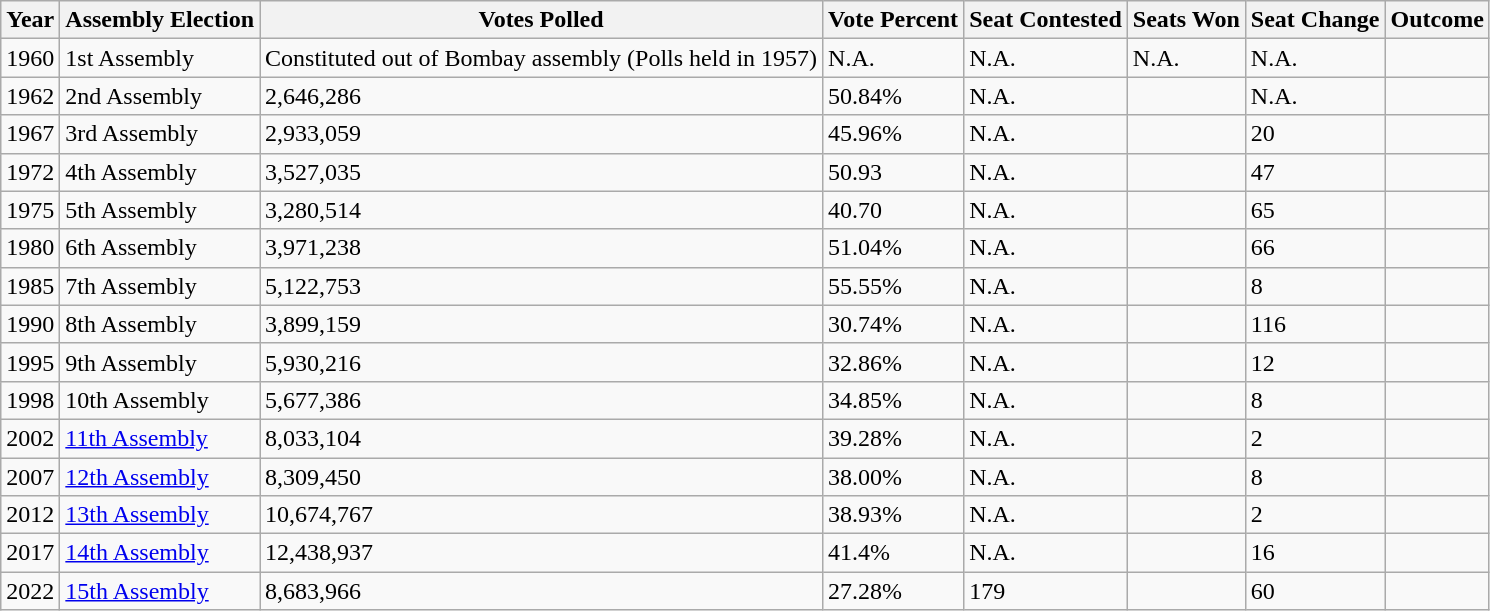<table class="wikitable">
<tr>
<th>Year</th>
<th>Assembly Election</th>
<th>Votes Polled</th>
<th>Vote Percent</th>
<th>Seat Contested</th>
<th>Seats Won</th>
<th>Seat Change</th>
<th>Outcome</th>
</tr>
<tr>
<td>1960</td>
<td>1st Assembly</td>
<td>Constituted out of Bombay assembly (Polls held in 1957)</td>
<td>N.A.</td>
<td>N.A.</td>
<td>N.A.</td>
<td>N.A.</td>
<td></td>
</tr>
<tr>
<td>1962</td>
<td>2nd Assembly</td>
<td>2,646,286</td>
<td>50.84%</td>
<td>N.A.</td>
<td></td>
<td>N.A.</td>
<td></td>
</tr>
<tr>
<td>1967</td>
<td>3rd Assembly</td>
<td>2,933,059</td>
<td>45.96%</td>
<td>N.A.</td>
<td></td>
<td> 20</td>
<td></td>
</tr>
<tr>
<td>1972</td>
<td>4th Assembly</td>
<td>3,527,035</td>
<td>50.93</td>
<td>N.A.</td>
<td></td>
<td> 47</td>
<td></td>
</tr>
<tr>
<td>1975</td>
<td>5th Assembly</td>
<td>3,280,514</td>
<td>40.70</td>
<td>N.A.</td>
<td></td>
<td> 65</td>
<td></td>
</tr>
<tr>
<td>1980</td>
<td>6th Assembly</td>
<td>3,971,238</td>
<td>51.04%</td>
<td>N.A.</td>
<td></td>
<td> 66</td>
<td></td>
</tr>
<tr>
<td>1985</td>
<td>7th Assembly</td>
<td>5,122,753</td>
<td>55.55%</td>
<td>N.A.</td>
<td></td>
<td> 8</td>
<td></td>
</tr>
<tr>
<td>1990</td>
<td>8th Assembly</td>
<td>3,899,159</td>
<td>30.74%</td>
<td>N.A.</td>
<td></td>
<td> 116</td>
<td></td>
</tr>
<tr>
<td>1995</td>
<td>9th Assembly</td>
<td>5,930,216</td>
<td>32.86%</td>
<td>N.A.</td>
<td></td>
<td> 12</td>
<td></td>
</tr>
<tr>
<td>1998</td>
<td>10th Assembly</td>
<td>5,677,386</td>
<td>34.85%</td>
<td>N.A.</td>
<td></td>
<td> 8</td>
<td></td>
</tr>
<tr>
<td>2002</td>
<td><a href='#'>11th Assembly</a></td>
<td>8,033,104</td>
<td>39.28%</td>
<td>N.A.</td>
<td></td>
<td> 2</td>
<td></td>
</tr>
<tr>
<td>2007</td>
<td><a href='#'>12th Assembly</a></td>
<td>8,309,450</td>
<td>38.00%</td>
<td>N.A.</td>
<td></td>
<td> 8</td>
<td></td>
</tr>
<tr>
<td>2012</td>
<td><a href='#'>13th Assembly</a></td>
<td>10,674,767</td>
<td>38.93%</td>
<td>N.A.</td>
<td></td>
<td> 2</td>
<td></td>
</tr>
<tr>
<td>2017</td>
<td><a href='#'>14th Assembly</a></td>
<td>12,438,937</td>
<td>41.4%</td>
<td>N.A.</td>
<td></td>
<td> 16</td>
<td></td>
</tr>
<tr>
<td>2022</td>
<td><a href='#'>15th Assembly</a></td>
<td>8,683,966</td>
<td>27.28%</td>
<td>179</td>
<td></td>
<td> 60</td>
<td></td>
</tr>
</table>
